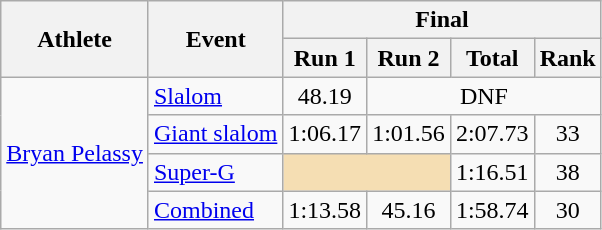<table class="wikitable">
<tr>
<th rowspan="2">Athlete</th>
<th rowspan="2">Event</th>
<th colspan="4">Final</th>
</tr>
<tr>
<th>Run 1</th>
<th>Run 2</th>
<th>Total</th>
<th>Rank</th>
</tr>
<tr>
<td rowspan=4><a href='#'>Bryan Pelassy</a></td>
<td><a href='#'>Slalom</a></td>
<td align="center">48.19</td>
<td align="center" colspan=3>DNF</td>
</tr>
<tr>
<td><a href='#'>Giant slalom</a></td>
<td align="center">1:06.17</td>
<td align="center">1:01.56</td>
<td align="center">2:07.73</td>
<td align="center">33</td>
</tr>
<tr>
<td><a href='#'>Super-G</a></td>
<td colspan=2 bgcolor="wheat"></td>
<td align="center">1:16.51</td>
<td align="center">38</td>
</tr>
<tr>
<td><a href='#'>Combined</a></td>
<td align="center">1:13.58</td>
<td align="center">45.16</td>
<td align="center">1:58.74</td>
<td align="center">30</td>
</tr>
</table>
